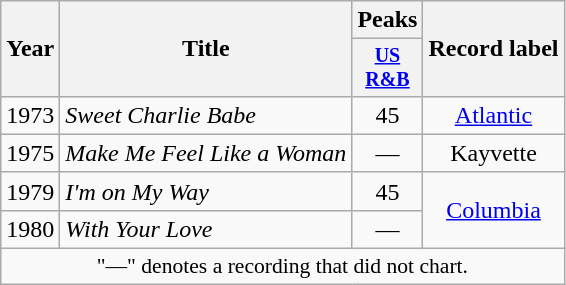<table class="wikitable" style="text-align:center;">
<tr>
<th rowspan="2">Year</th>
<th rowspan="2">Title</th>
<th colspan="1">Peaks</th>
<th rowspan="2">Record label</th>
</tr>
<tr style="font-size:smaller;">
<th width="35"><a href='#'>US<br>R&B</a><br></th>
</tr>
<tr>
<td rowspan="1">1973</td>
<td align="left"><em>Sweet Charlie Babe</em></td>
<td>45</td>
<td rowspan="1"><a href='#'>Atlantic</a></td>
</tr>
<tr>
<td rowspan="1">1975</td>
<td align="left"><em>Make Me Feel Like a Woman</em></td>
<td>—</td>
<td rowspan="1">Kayvette</td>
</tr>
<tr>
<td rowspan="1">1979</td>
<td align="left"><em>I'm on My Way</em></td>
<td>45</td>
<td rowspan="2"><a href='#'>Columbia</a></td>
</tr>
<tr>
<td rowspan="1">1980</td>
<td align="left"><em>With Your Love</em></td>
<td>—</td>
</tr>
<tr>
<td colspan="15" style="font-size:90%">"—" denotes a recording that did not chart.</td>
</tr>
</table>
